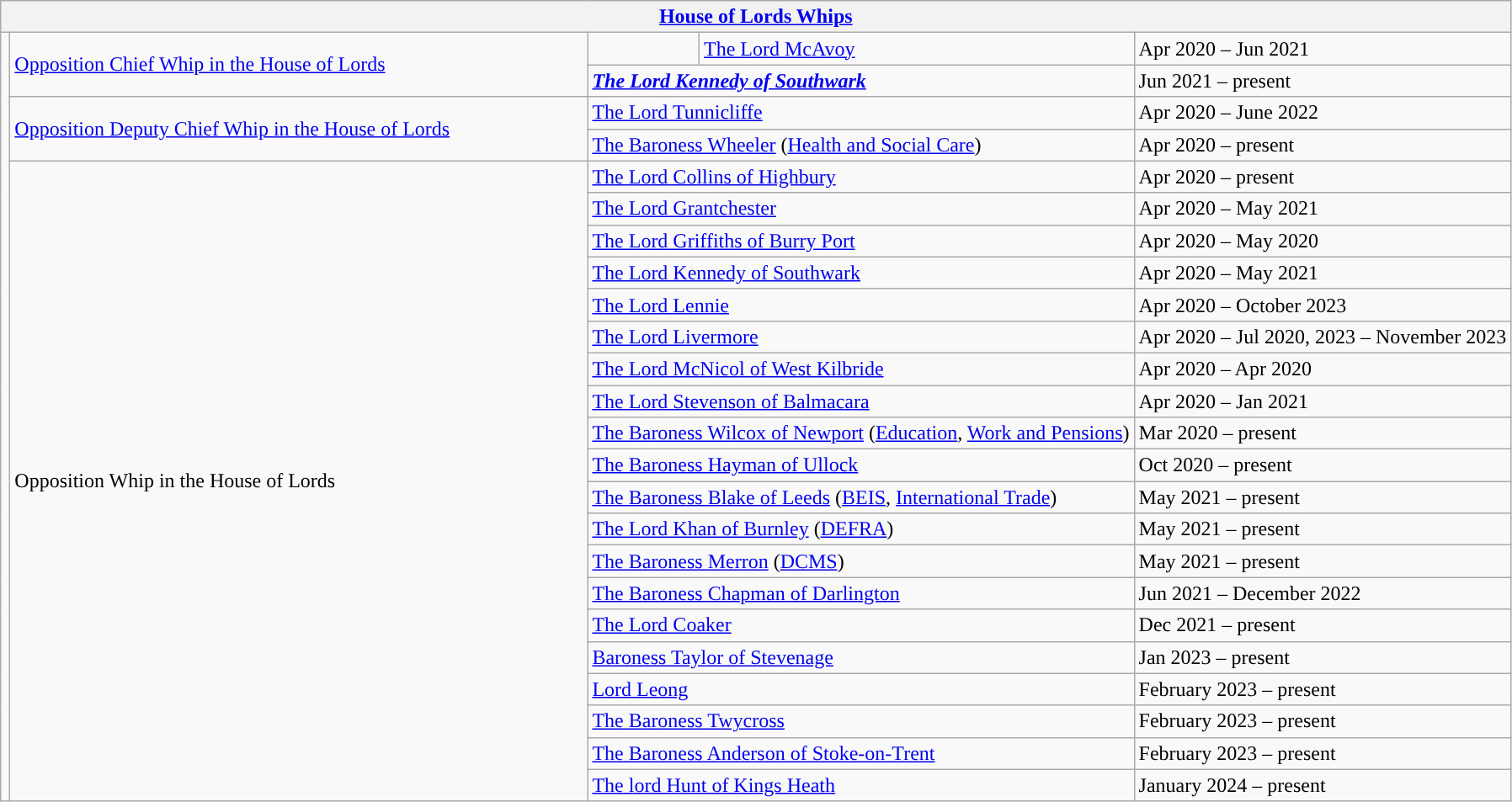<table class="wikitable">
<tr>
<th colspan="5"><a href='#'>House of Lords Whips</a></th>
</tr>
<tr>
<td rowspan="24" style="background: "></td>
<td rowspan="2" style="width: 450px;"><a href='#'>Opposition Chief Whip in the House of Lords</a></td>
<td style="background: "></td>
<td style="width: 337px;"><a href='#'>The Lord McAvoy</a></td>
<td>Apr 2020 – Jun 2021</td>
</tr>
<tr>
<td colspan="2"><a href='#'><strong><em>The Lord Kennedy of Southwark</em></strong></a></td>
<td>Jun 2021 – present</td>
</tr>
<tr>
<td rowspan="2"><a href='#'>Opposition Deputy Chief Whip in the House of Lords</a></td>
<td colspan=2><a href='#'>The Lord Tunnicliffe</a></td>
<td>Apr 2020 – June 2022</td>
</tr>
<tr>
<td colspan="2"><a href='#'>The Baroness Wheeler</a> (<a href='#'>Health and Social Care</a>)</td>
<td>Apr 2020 – present</td>
</tr>
<tr>
<td rowspan="20">Opposition Whip in the House of Lords</td>
<td colspan="2"><a href='#'>The Lord Collins of Highbury</a></td>
<td>Apr 2020 – present</td>
</tr>
<tr>
<td colspan="2"><a href='#'>The Lord Grantchester</a></td>
<td>Apr 2020 – May 2021</td>
</tr>
<tr>
<td colspan="2"><a href='#'>The Lord Griffiths of Burry Port</a></td>
<td>Apr 2020 – May 2020</td>
</tr>
<tr>
<td colspan="2"><a href='#'>The Lord Kennedy of Southwark</a></td>
<td>Apr 2020 – May 2021</td>
</tr>
<tr>
<td colspan="2"><a href='#'>The Lord Lennie</a></td>
<td>Apr 2020 – October 2023</td>
</tr>
<tr>
<td colspan="2"><a href='#'>The Lord Livermore</a></td>
<td>Apr 2020 – Jul 2020, 2023 – November 2023</td>
</tr>
<tr>
<td colspan="2"><a href='#'>The Lord McNicol of West Kilbride</a></td>
<td>Apr 2020 – Apr 2020</td>
</tr>
<tr>
<td colspan="2"><a href='#'>The Lord Stevenson of Balmacara</a></td>
<td>Apr 2020 – Jan 2021</td>
</tr>
<tr>
<td colspan="2"><a href='#'>The Baroness Wilcox of Newport</a> (<a href='#'>Education</a>, <a href='#'>Work and Pensions</a>)</td>
<td>Mar 2020 – present</td>
</tr>
<tr>
<td colspan="2"><a href='#'>The Baroness Hayman of Ullock</a></td>
<td>Oct 2020 – present</td>
</tr>
<tr>
<td colspan="2"><a href='#'>The Baroness Blake of Leeds</a> (<a href='#'>BEIS</a>, <a href='#'>International Trade</a>)</td>
<td>May 2021 – present</td>
</tr>
<tr>
<td colspan="2"><a href='#'>The Lord Khan of Burnley</a> (<a href='#'>DEFRA</a>)</td>
<td>May 2021 – present</td>
</tr>
<tr>
<td colspan="2"><a href='#'>The Baroness Merron</a> (<a href='#'>DCMS</a>)</td>
<td>May 2021 – present</td>
</tr>
<tr>
<td colspan="2"><a href='#'>The Baroness Chapman of Darlington</a></td>
<td>Jun 2021 – December 2022</td>
</tr>
<tr>
<td colspan="2"><a href='#'>The Lord Coaker</a></td>
<td>Dec 2021 – present</td>
</tr>
<tr>
<td colspan="2"><a href='#'>Baroness Taylor of Stevenage</a></td>
<td>Jan 2023 – present</td>
</tr>
<tr>
<td colspan="2"><a href='#'>Lord Leong</a></td>
<td>February 2023 – present</td>
</tr>
<tr>
<td colspan="2"><a href='#'>The Baroness Twycross</a></td>
<td>February 2023 – present</td>
</tr>
<tr>
<td colspan="2"><a href='#'>The Baroness Anderson of Stoke-on-Trent</a></td>
<td>February 2023 – present</td>
</tr>
<tr>
<td colspan="2"><a href='#'>The lord Hunt of Kings Heath</a></td>
<td>January 2024 – present</td>
</tr>
</table>
